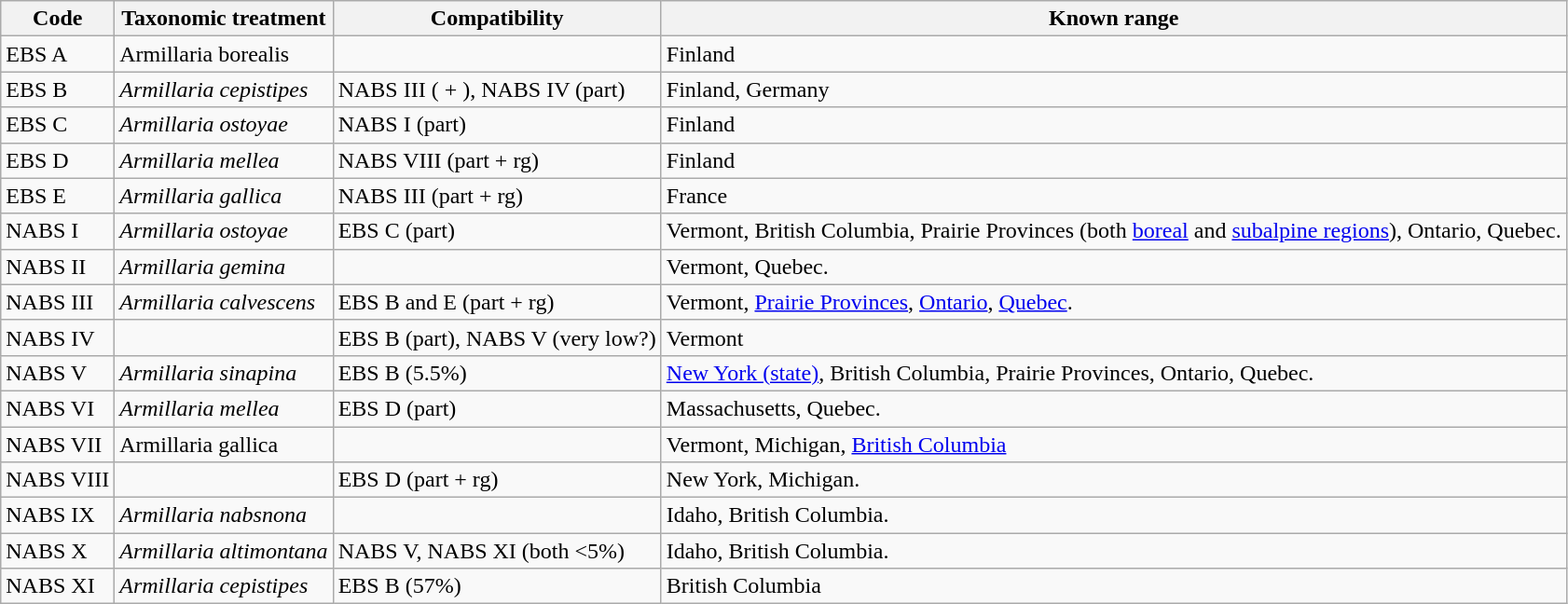<table class=wikitable>
<tr>
<th>Code</th>
<th>Taxonomic treatment</th>
<th>Compatibility</th>
<th>Known range</th>
</tr>
<tr>
<td>EBS A</td>
<td>Armillaria borealis </td>
<td></td>
<td>Finland</td>
</tr>
<tr>
<td>EBS B</td>
<td><em>Armillaria cepistipes</em> </td>
<td>NABS III ( + ), NABS IV (part)</td>
<td>Finland, Germany</td>
</tr>
<tr>
<td>EBS C</td>
<td><em>Armillaria ostoyae</em> </td>
<td>NABS I (part)</td>
<td>Finland</td>
</tr>
<tr>
<td>EBS D</td>
<td><em>Armillaria mellea</em> </td>
<td>NABS VIII (part + rg)</td>
<td>Finland</td>
</tr>
<tr>
<td>EBS E</td>
<td><em>Armillaria gallica</em> </td>
<td>NABS III (part + rg)</td>
<td>France</td>
</tr>
<tr>
<td>NABS I</td>
<td><em>Armillaria ostoyae</em> </td>
<td>EBS C (part)</td>
<td>Vermont, British Columbia, Prairie Provinces (both <a href='#'>boreal</a> and <a href='#'>subalpine regions</a>), Ontario, Quebec.</td>
</tr>
<tr>
<td>NABS II</td>
<td><em>Armillaria gemina</em> </td>
<td></td>
<td>Vermont, Quebec.</td>
</tr>
<tr>
<td>NABS III</td>
<td><em>Armillaria calvescens</em> </td>
<td>EBS B and E (part + rg)</td>
<td>Vermont, <a href='#'>Prairie Provinces</a>, <a href='#'>Ontario</a>, <a href='#'>Quebec</a>.</td>
</tr>
<tr>
<td>NABS IV</td>
<td></td>
<td>EBS B (part), NABS V (very low?)</td>
<td>Vermont</td>
</tr>
<tr>
<td>NABS V</td>
<td><em>Armillaria sinapina</em> </td>
<td>EBS B (5.5%)</td>
<td><a href='#'>New York (state)</a>, British Columbia, Prairie Provinces, Ontario, Quebec.</td>
</tr>
<tr>
<td>NABS VI</td>
<td><em>Armillaria mellea</em> </td>
<td>EBS D (part)</td>
<td>Massachusetts, Quebec.</td>
</tr>
<tr>
<td>NABS VII</td>
<td>Armillaria gallica </td>
<td></td>
<td>Vermont, Michigan, <a href='#'>British Columbia</a></td>
</tr>
<tr>
<td>NABS VIII</td>
<td></td>
<td>EBS D (part + rg)</td>
<td>New York, Michigan.</td>
</tr>
<tr>
<td>NABS IX</td>
<td><em>Armillaria nabsnona</em> </td>
<td></td>
<td>Idaho, British Columbia.</td>
</tr>
<tr>
<td>NABS X</td>
<td><em>Armillaria altimontana</em> </td>
<td>NABS V, NABS XI (both <5%)</td>
<td>Idaho, British Columbia.</td>
</tr>
<tr>
<td>NABS XI</td>
<td><em>Armillaria cepistipes</em> </td>
<td>EBS B (57%)</td>
<td>British Columbia</td>
</tr>
</table>
